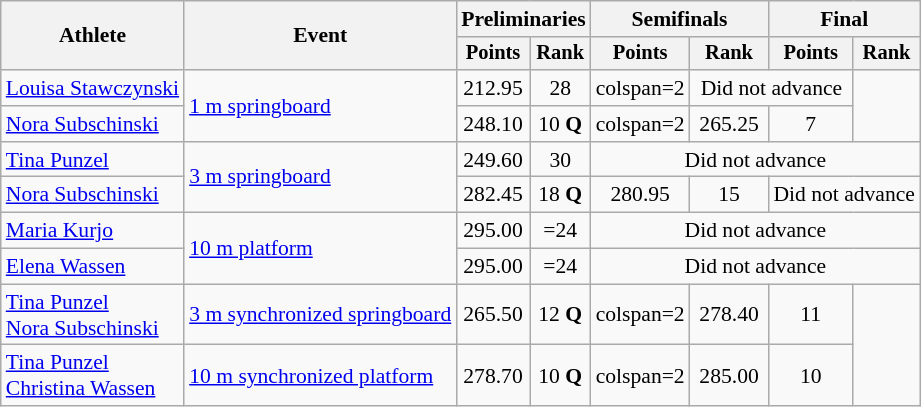<table class=wikitable style="font-size:90%;">
<tr>
<th rowspan="2">Athlete</th>
<th rowspan="2">Event</th>
<th colspan="2">Preliminaries</th>
<th colspan="2">Semifinals</th>
<th colspan="2">Final</th>
</tr>
<tr style="font-size:95%">
<th>Points</th>
<th>Rank</th>
<th>Points</th>
<th>Rank</th>
<th>Points</th>
<th>Rank</th>
</tr>
<tr align=center>
<td align=left><a href='#'>Louisa Stawczynski</a></td>
<td align=left rowspan=2><a href='#'>1 m springboard</a></td>
<td>212.95</td>
<td>28</td>
<td>colspan=2 </td>
<td colspan=2>Did not advance</td>
</tr>
<tr align=center>
<td align=left><a href='#'>Nora Subschinski</a></td>
<td>248.10</td>
<td>10 <strong>Q</strong></td>
<td>colspan=2 </td>
<td>265.25</td>
<td>7</td>
</tr>
<tr align=center>
<td align=left><a href='#'>Tina Punzel</a></td>
<td align=left rowspan=2><a href='#'>3 m springboard</a></td>
<td>249.60</td>
<td>30</td>
<td colspan=4>Did not advance</td>
</tr>
<tr align=center>
<td align=left><a href='#'>Nora Subschinski</a></td>
<td>282.45</td>
<td>18 <strong>Q</strong></td>
<td>280.95</td>
<td>15</td>
<td colspan=2>Did not advance</td>
</tr>
<tr align=center>
<td align=left><a href='#'>Maria Kurjo</a></td>
<td align=left rowspan=2><a href='#'>10 m platform</a></td>
<td>295.00</td>
<td>=24</td>
<td colspan=4>Did not advance</td>
</tr>
<tr align=center>
<td align=left><a href='#'>Elena Wassen</a></td>
<td>295.00</td>
<td>=24</td>
<td colspan=4>Did not advance</td>
</tr>
<tr align=center>
<td align=left><a href='#'>Tina Punzel</a><br><a href='#'>Nora Subschinski</a></td>
<td align=left><a href='#'>3 m synchronized springboard</a></td>
<td>265.50</td>
<td>12 <strong>Q</strong></td>
<td>colspan=2 </td>
<td>278.40</td>
<td>11</td>
</tr>
<tr align=center>
<td align=left><a href='#'>Tina Punzel</a><br><a href='#'>Christina Wassen</a></td>
<td align=left><a href='#'>10 m synchronized platform</a></td>
<td>278.70</td>
<td>10 <strong>Q</strong></td>
<td>colspan=2 </td>
<td>285.00</td>
<td>10</td>
</tr>
</table>
